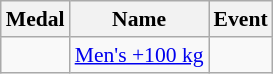<table class="wikitable sortable" style="font-size:90%">
<tr>
<th>Medal</th>
<th>Name</th>
<th>Event</th>
</tr>
<tr>
<td></td>
<td><a href='#'>Men's +100 kg</a></td>
</tr>
</table>
